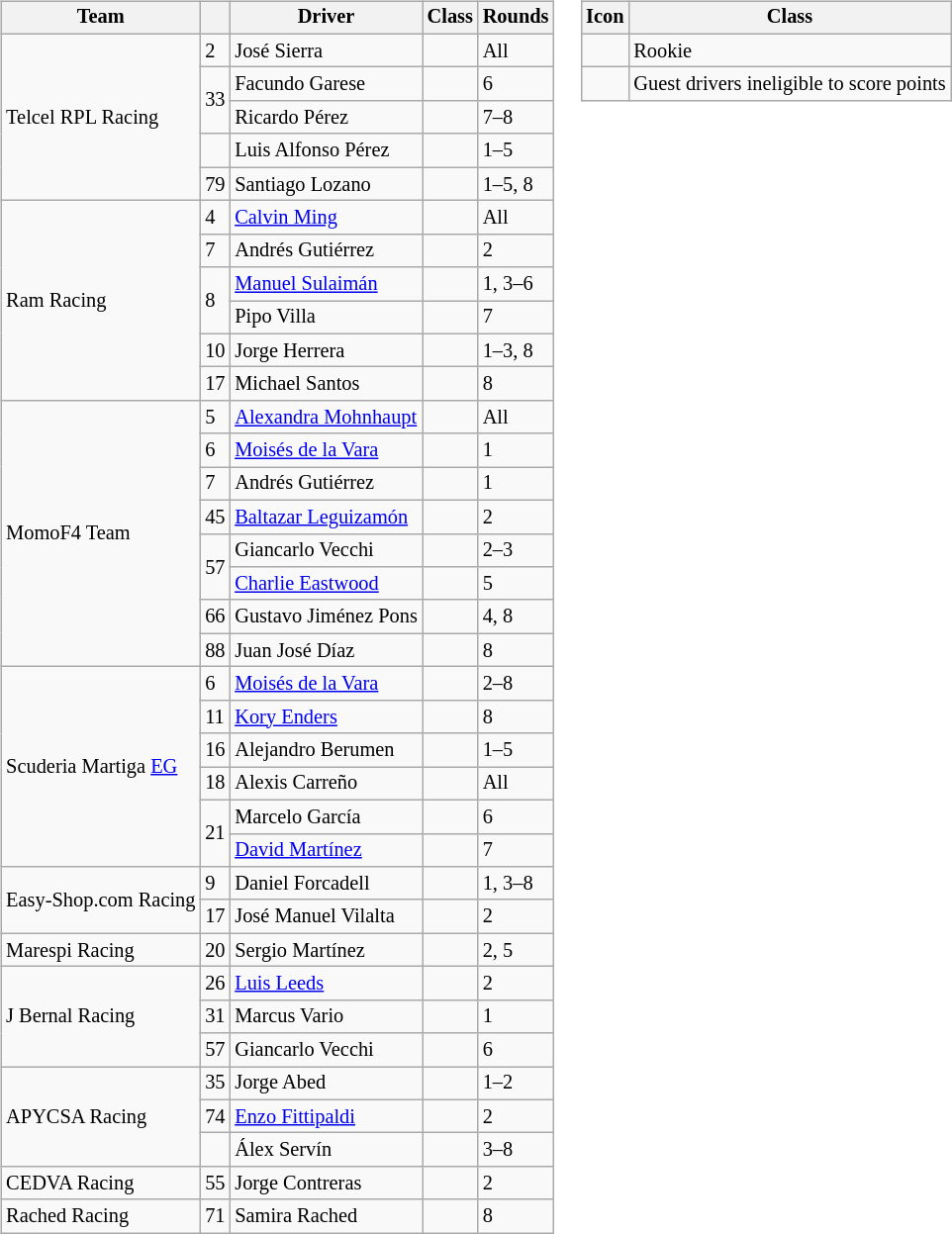<table>
<tr>
<td><br><table class="wikitable" style="font-size: 85%">
<tr>
<th>Team</th>
<th></th>
<th>Driver</th>
<th>Class</th>
<th>Rounds</th>
</tr>
<tr>
<td rowspan=5> Telcel RPL Racing</td>
<td>2</td>
<td> José Sierra</td>
<td></td>
<td>All</td>
</tr>
<tr>
<td rowspan=2>33</td>
<td> Facundo Garese</td>
<td></td>
<td>6</td>
</tr>
<tr>
<td> Ricardo Pérez</td>
<td></td>
<td>7–8</td>
</tr>
<tr>
<td></td>
<td> Luis Alfonso Pérez</td>
<td></td>
<td>1–5</td>
</tr>
<tr>
<td>79</td>
<td> Santiago Lozano</td>
<td></td>
<td>1–5, 8</td>
</tr>
<tr>
<td rowspan=6> Ram Racing</td>
<td>4</td>
<td> <a href='#'>Calvin Ming</a></td>
<td></td>
<td>All</td>
</tr>
<tr>
<td>7</td>
<td> Andrés Gutiérrez</td>
<td></td>
<td>2</td>
</tr>
<tr>
<td rowspan=2>8</td>
<td> <a href='#'>Manuel Sulaimán</a></td>
<td style="text-align:center"></td>
<td>1, 3–6</td>
</tr>
<tr>
<td> Pipo Villa</td>
<td></td>
<td>7</td>
</tr>
<tr>
<td>10</td>
<td> Jorge Herrera</td>
<td style="text-align:center"></td>
<td>1–3, 8</td>
</tr>
<tr>
<td>17</td>
<td> Michael Santos</td>
<td style="text-align:center"></td>
<td>8</td>
</tr>
<tr>
<td rowspan=8> MomoF4 Team</td>
<td>5</td>
<td> <a href='#'>Alexandra Mohnhaupt</a></td>
<td></td>
<td>All</td>
</tr>
<tr>
<td>6</td>
<td> <a href='#'>Moisés de la Vara</a></td>
<td></td>
<td>1</td>
</tr>
<tr>
<td>7</td>
<td> Andrés Gutiérrez</td>
<td></td>
<td>1</td>
</tr>
<tr>
<td>45</td>
<td> <a href='#'>Baltazar Leguizamón</a></td>
<td></td>
<td>2</td>
</tr>
<tr>
<td rowspan=2>57</td>
<td> Giancarlo Vecchi</td>
<td></td>
<td>2–3</td>
</tr>
<tr>
<td> <a href='#'>Charlie Eastwood</a></td>
<td style="text-align:center"></td>
<td>5</td>
</tr>
<tr>
<td>66</td>
<td> Gustavo Jiménez Pons</td>
<td></td>
<td>4, 8</td>
</tr>
<tr>
<td>88</td>
<td> Juan José Díaz</td>
<td style="text-align:center"></td>
<td>8</td>
</tr>
<tr>
<td rowspan=6> Scuderia Martiga <a href='#'>EG</a></td>
<td>6</td>
<td> <a href='#'>Moisés de la Vara</a></td>
<td></td>
<td>2–8</td>
</tr>
<tr>
<td>11</td>
<td> <a href='#'>Kory Enders</a></td>
<td></td>
<td>8</td>
</tr>
<tr>
<td>16</td>
<td> Alejandro Berumen</td>
<td style="text-align:center"></td>
<td>1–5</td>
</tr>
<tr>
<td>18</td>
<td> Alexis Carreño</td>
<td></td>
<td>All</td>
</tr>
<tr>
<td rowspan=2>21</td>
<td> Marcelo García</td>
<td style="text-align:center"></td>
<td>6</td>
</tr>
<tr>
<td> <a href='#'>David Martínez</a></td>
<td></td>
<td>7</td>
</tr>
<tr>
<td rowspan=2> Easy-Shop.com Racing</td>
<td>9</td>
<td> Daniel Forcadell</td>
<td></td>
<td>1, 3–8</td>
</tr>
<tr>
<td>17</td>
<td> José Manuel Vilalta</td>
<td></td>
<td>2</td>
</tr>
<tr>
<td> Marespi Racing</td>
<td>20</td>
<td> Sergio Martínez</td>
<td></td>
<td>2, 5</td>
</tr>
<tr>
<td rowspan=3> J Bernal Racing</td>
<td>26</td>
<td> <a href='#'>Luis Leeds</a></td>
<td></td>
<td>2</td>
</tr>
<tr>
<td>31</td>
<td> Marcus Vario</td>
<td style="text-align:center"></td>
<td>1</td>
</tr>
<tr>
<td>57</td>
<td> Giancarlo Vecchi</td>
<td></td>
<td>6</td>
</tr>
<tr>
<td rowspan=3> APYCSA Racing</td>
<td>35</td>
<td> Jorge Abed</td>
<td></td>
<td>1–2</td>
</tr>
<tr>
<td>74</td>
<td> <a href='#'>Enzo Fittipaldi</a></td>
<td style="text-align:center"></td>
<td>2</td>
</tr>
<tr>
<td></td>
<td> Álex Servín</td>
<td style="text-align:center"></td>
<td>3–8</td>
</tr>
<tr>
<td> CEDVA Racing</td>
<td>55</td>
<td> Jorge Contreras</td>
<td></td>
<td>2</td>
</tr>
<tr>
<td> Rached Racing</td>
<td>71</td>
<td> Samira Rached</td>
<td></td>
<td>8</td>
</tr>
</table>
</td>
<td style="vertical-align:top"><br><table class="wikitable" style="font-size: 85%">
<tr>
<th>Icon</th>
<th>Class</th>
</tr>
<tr>
<td style="text-align:center"></td>
<td>Rookie</td>
</tr>
<tr>
<td style="text-align:center"></td>
<td>Guest drivers ineligible to score points</td>
</tr>
</table>
</td>
</tr>
</table>
